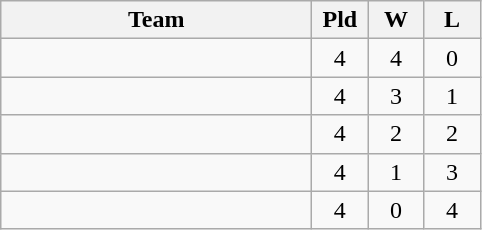<table class=wikitable style="text-align:center">
<tr>
<th width=200>Team</th>
<th width=30>Pld</th>
<th width=30>W</th>
<th width=30>L</th>
</tr>
<tr>
<td style="text-align:left"></td>
<td>4</td>
<td>4</td>
<td>0</td>
</tr>
<tr>
<td style="text-align:left"></td>
<td>4</td>
<td>3</td>
<td>1</td>
</tr>
<tr>
<td style="text-align:left"></td>
<td>4</td>
<td>2</td>
<td>2</td>
</tr>
<tr>
<td style="text-align:left"></td>
<td>4</td>
<td>1</td>
<td>3</td>
</tr>
<tr>
<td style="text-align:left"></td>
<td>4</td>
<td>0</td>
<td>4</td>
</tr>
</table>
